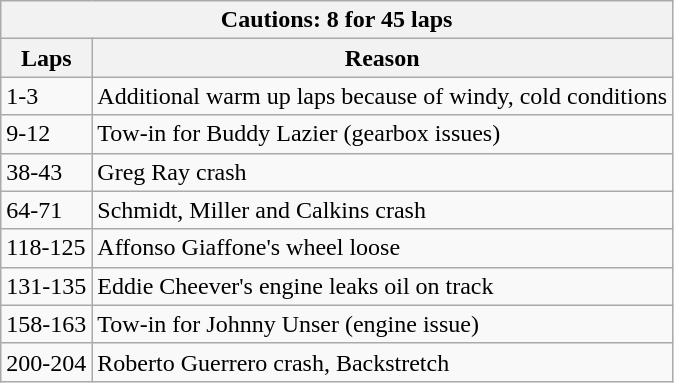<table class="wikitable">
<tr>
<th colspan=2>Cautions: 8 for 45 laps</th>
</tr>
<tr>
<th>Laps</th>
<th>Reason</th>
</tr>
<tr>
<td>1-3</td>
<td>Additional warm up laps because of windy, cold conditions</td>
</tr>
<tr>
<td>9-12</td>
<td>Tow-in for Buddy Lazier (gearbox issues)</td>
</tr>
<tr>
<td>38-43</td>
<td>Greg Ray crash</td>
</tr>
<tr>
<td>64-71</td>
<td>Schmidt, Miller and Calkins crash</td>
</tr>
<tr>
<td>118-125</td>
<td>Affonso Giaffone's wheel loose</td>
</tr>
<tr>
<td>131-135</td>
<td>Eddie Cheever's engine leaks oil on track</td>
</tr>
<tr>
<td>158-163</td>
<td>Tow-in for Johnny Unser (engine issue)</td>
</tr>
<tr>
<td>200-204</td>
<td>Roberto Guerrero crash, Backstretch</td>
</tr>
</table>
